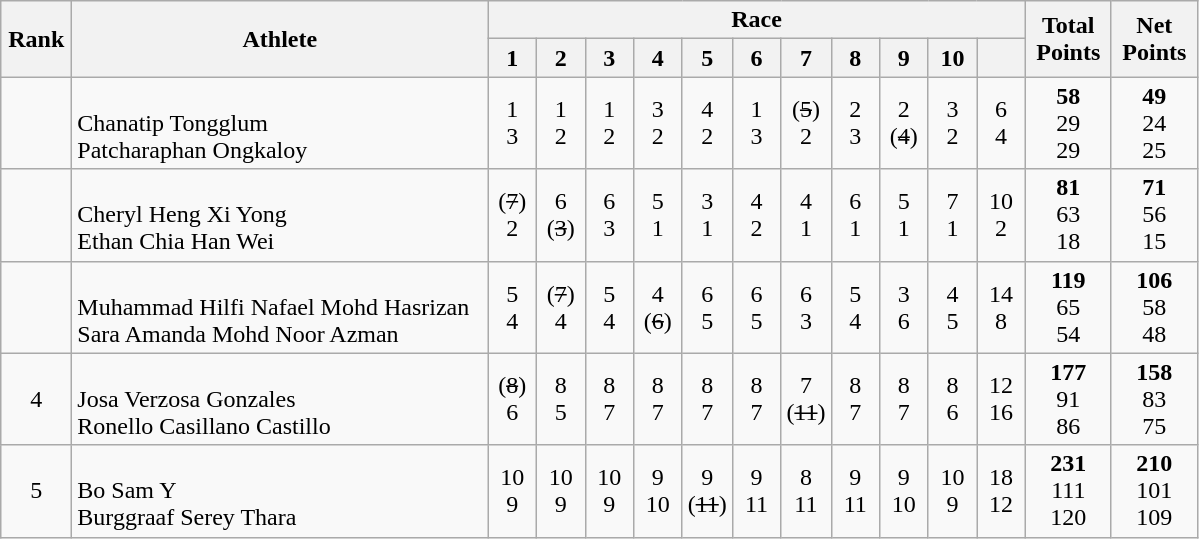<table | class="wikitable" style="text-align:center">
<tr>
<th rowspan="2" width=40>Rank</th>
<th rowspan="2" width=270>Athlete</th>
<th colspan="11">Race</th>
<th rowspan="2" width=50>Total Points</th>
<th rowspan="2" width=50>Net Points</th>
</tr>
<tr>
<th width=25>1</th>
<th width=25>2</th>
<th width=25>3</th>
<th width=25>4</th>
<th width=25>5</th>
<th width=25>6</th>
<th width=25>7</th>
<th width=25>8</th>
<th width=25>9</th>
<th width=25>10</th>
<th width=25></th>
</tr>
<tr>
<td></td>
<td align="left"><br>Chanatip Tongglum<br>Patcharaphan Ongkaloy</td>
<td>1<br>3</td>
<td>1<br>2</td>
<td>1<br>2</td>
<td>3<br>2</td>
<td>4<br>2</td>
<td>1<br>3</td>
<td>(<s>5</s>)<br>2</td>
<td>2<br>3</td>
<td>2<br>(<s>4</s>)</td>
<td>3<br>2</td>
<td>6<br>4</td>
<td><strong>58</strong><br>29<br>29</td>
<td><strong>49</strong><br>24<br>25</td>
</tr>
<tr>
<td></td>
<td align="left"><br>Cheryl Heng Xi Yong<br>Ethan Chia Han Wei</td>
<td>(<s>7</s>)<br>2</td>
<td>6<br>(<s>3</s>)</td>
<td>6<br>3</td>
<td>5<br>1</td>
<td>3<br>1</td>
<td>4<br>2</td>
<td>4<br>1</td>
<td>6<br>1</td>
<td>5<br>1</td>
<td>7<br>1</td>
<td>10<br>2</td>
<td><strong>81</strong><br>63<br>18</td>
<td><strong>71</strong><br>56<br>15</td>
</tr>
<tr>
<td></td>
<td align="left"><br>Muhammad Hilfi Nafael Mohd Hasrizan<br>Sara Amanda Mohd Noor Azman</td>
<td>5<br>4</td>
<td>(<s>7</s>)<br>4</td>
<td>5<br>4</td>
<td>4<br>(<s>6</s>)</td>
<td>6<br>5</td>
<td>6<br>5</td>
<td>6<br>3</td>
<td>5<br>4</td>
<td>3<br>6</td>
<td>4<br>5</td>
<td>14<br>8</td>
<td><strong>119</strong><br>65<br>54</td>
<td><strong>106</strong><br>58<br>48</td>
</tr>
<tr>
<td>4</td>
<td align="left"><br>Josa Verzosa Gonzales<br>Ronello Casillano Castillo</td>
<td>(<s>8</s>)<br>6</td>
<td>8<br>5</td>
<td>8<br>7</td>
<td>8<br>7</td>
<td>8<br>7</td>
<td>8<br>7</td>
<td>7<br>(<s>11</s>)<br></td>
<td>8<br>7</td>
<td>8<br>7</td>
<td>8<br>6</td>
<td>12<br>16</td>
<td><strong>177</strong><br>91<br>86</td>
<td><strong>158</strong><br>83<br>75</td>
</tr>
<tr>
<td>5</td>
<td align="left"><br>Bo Sam Y<br>Burggraaf Serey Thara</td>
<td>10<br>9</td>
<td>10<br>9</td>
<td>10<br>9</td>
<td>9<br>10</td>
<td>9<br>(<s>11</s>)<br><s></s></td>
<td>9<br>11<br></td>
<td>8<br>11<br></td>
<td>9<br>11<br></td>
<td>9<br>10</td>
<td>10<br>9</td>
<td>18<br>12</td>
<td><strong>231</strong><br>111<br>120</td>
<td><strong>210</strong><br>101<br>109</td>
</tr>
</table>
